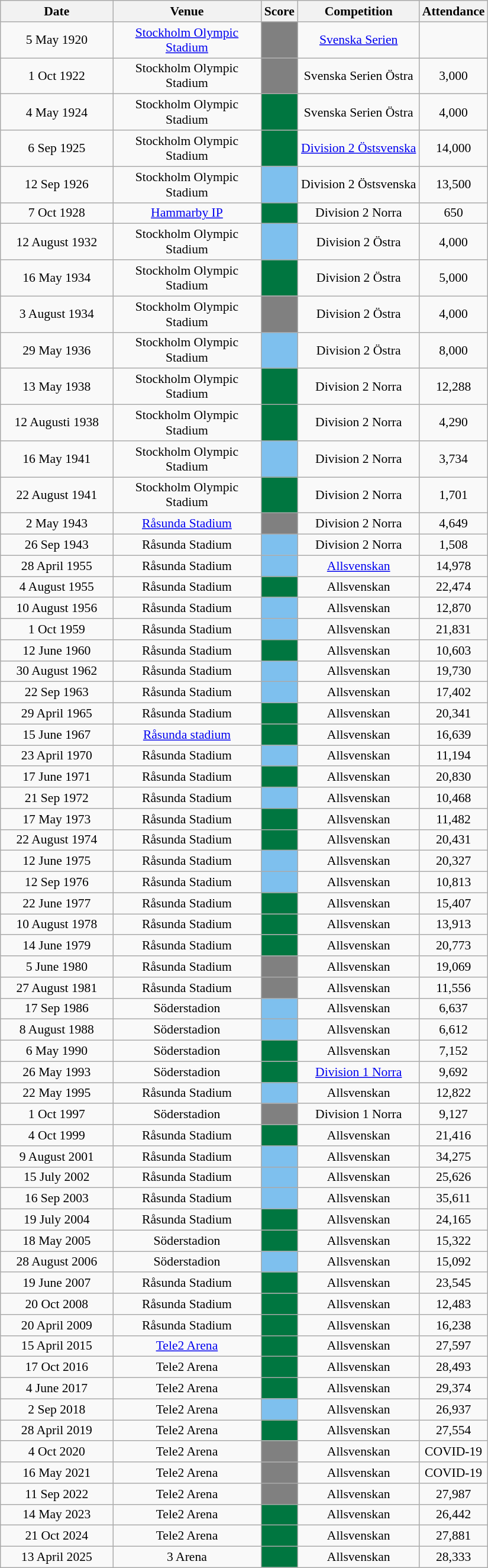<table class="wikitable" style="font-size:90%; text-align: center">
<tr>
<th width=120>Date</th>
<th width=160>Venue</th>
<th width=35>Score</th>
<th width=130>Competition</th>
<th width=55>Attendance</th>
</tr>
<tr>
<td>5 May 1920</td>
<td><a href='#'>Stockholm Olympic Stadium</a></td>
<td style="background:gray;"></td>
<td><a href='#'>Svenska Serien</a></td>
<td></td>
</tr>
<tr>
<td>1 Oct 1922</td>
<td>Stockholm Olympic Stadium</td>
<td style="background:gray;"></td>
<td>Svenska Serien Östra</td>
<td>3,000</td>
</tr>
<tr>
<td>4 May 1924</td>
<td>Stockholm Olympic Stadium</td>
<td style="background:#007640;"></td>
<td>Svenska Serien Östra</td>
<td>4,000</td>
</tr>
<tr>
<td>6 Sep 1925</td>
<td>Stockholm Olympic Stadium</td>
<td style="background:#007640;"></td>
<td><a href='#'>Division 2 Östsvenska</a></td>
<td>14,000</td>
</tr>
<tr>
<td>12 Sep 1926</td>
<td>Stockholm Olympic Stadium</td>
<td bgcolor=7EC0EE></td>
<td>Division 2 Östsvenska</td>
<td>13,500</td>
</tr>
<tr>
<td>7 Oct 1928</td>
<td><a href='#'>Hammarby IP</a></td>
<td style="background:#007640;"></td>
<td>Division 2 Norra</td>
<td>650</td>
</tr>
<tr>
<td>12 August 1932</td>
<td>Stockholm Olympic Stadium</td>
<td bgcolor=7EC0EE></td>
<td>Division 2 Östra</td>
<td>4,000</td>
</tr>
<tr>
<td>16 May 1934</td>
<td>Stockholm Olympic Stadium</td>
<td style="background:#007640;"></td>
<td>Division 2 Östra</td>
<td>5,000</td>
</tr>
<tr>
<td>3 August 1934</td>
<td>Stockholm Olympic Stadium</td>
<td style="background:gray;"></td>
<td>Division 2 Östra</td>
<td>4,000</td>
</tr>
<tr>
<td>29 May 1936</td>
<td>Stockholm Olympic Stadium</td>
<td bgcolor=7EC0EE></td>
<td>Division 2 Östra</td>
<td>8,000</td>
</tr>
<tr>
<td>13 May 1938</td>
<td>Stockholm Olympic Stadium</td>
<td style="background:#007640;"></td>
<td>Division 2 Norra</td>
<td>12,288</td>
</tr>
<tr>
<td>12 Augusti 1938</td>
<td>Stockholm Olympic Stadium</td>
<td style="background:#007640;"></td>
<td>Division 2 Norra</td>
<td>4,290</td>
</tr>
<tr>
<td>16 May 1941</td>
<td>Stockholm Olympic Stadium</td>
<td bgcolor=7EC0EE></td>
<td>Division 2 Norra</td>
<td>3,734</td>
</tr>
<tr>
<td>22 August 1941</td>
<td>Stockholm Olympic Stadium</td>
<td style="background:#007640;"></td>
<td>Division 2 Norra</td>
<td>1,701</td>
</tr>
<tr>
<td>2 May 1943</td>
<td><a href='#'>Råsunda Stadium</a></td>
<td style="background:gray;"></td>
<td>Division 2 Norra</td>
<td>4,649</td>
</tr>
<tr>
<td>26 Sep 1943</td>
<td>Råsunda Stadium</td>
<td bgcolor=7EC0EE></td>
<td>Division 2 Norra</td>
<td>1,508</td>
</tr>
<tr>
<td>28 April 1955</td>
<td>Råsunda Stadium</td>
<td bgcolor=7EC0EE></td>
<td><a href='#'>Allsvenskan</a></td>
<td>14,978</td>
</tr>
<tr>
<td>4 August 1955</td>
<td>Råsunda Stadium</td>
<td style="background:#007640;"></td>
<td>Allsvenskan</td>
<td>22,474</td>
</tr>
<tr>
<td>10 August 1956</td>
<td>Råsunda Stadium</td>
<td bgcolor=7EC0EE></td>
<td>Allsvenskan</td>
<td>12,870</td>
</tr>
<tr>
<td>1 Oct 1959</td>
<td>Råsunda Stadium</td>
<td bgcolor=7EC0EE></td>
<td>Allsvenskan</td>
<td>21,831</td>
</tr>
<tr>
<td>12 June 1960</td>
<td>Råsunda Stadium</td>
<td style="background:#007640;"></td>
<td>Allsvenskan</td>
<td>10,603</td>
</tr>
<tr>
<td>30 August 1962</td>
<td>Råsunda Stadium</td>
<td bgcolor=7EC0EE></td>
<td>Allsvenskan</td>
<td>19,730</td>
</tr>
<tr>
<td>22 Sep 1963</td>
<td>Råsunda Stadium</td>
<td bgcolor=7EC0EE></td>
<td>Allsvenskan</td>
<td>17,402</td>
</tr>
<tr>
<td>29 April 1965</td>
<td>Råsunda Stadium</td>
<td style="background:#007640;"></td>
<td>Allsvenskan</td>
<td>20,341</td>
</tr>
<tr>
<td>15 June 1967</td>
<td><a href='#'>Råsunda stadium</a></td>
<td style="background:#007640;"></td>
<td>Allsvenskan</td>
<td>16,639</td>
</tr>
<tr>
<td>23 April 1970</td>
<td>Råsunda Stadium</td>
<td bgcolor=7EC0EE></td>
<td>Allsvenskan</td>
<td>11,194</td>
</tr>
<tr>
<td>17 June 1971</td>
<td>Råsunda Stadium</td>
<td style="background:#007640;"></td>
<td>Allsvenskan</td>
<td>20,830</td>
</tr>
<tr>
<td>21 Sep 1972</td>
<td>Råsunda Stadium</td>
<td bgcolor=7EC0EE></td>
<td>Allsvenskan</td>
<td>10,468</td>
</tr>
<tr>
<td>17 May 1973</td>
<td>Råsunda Stadium</td>
<td style="background:#007640;"></td>
<td>Allsvenskan</td>
<td>11,482</td>
</tr>
<tr>
<td>22 August 1974</td>
<td>Råsunda Stadium</td>
<td style="background:#007640;"></td>
<td>Allsvenskan</td>
<td>20,431</td>
</tr>
<tr>
<td>12 June 1975</td>
<td>Råsunda Stadium</td>
<td bgcolor=7EC0EE></td>
<td>Allsvenskan</td>
<td>20,327</td>
</tr>
<tr>
<td>12 Sep 1976</td>
<td>Råsunda Stadium</td>
<td bgcolor=7EC0EE></td>
<td>Allsvenskan</td>
<td>10,813</td>
</tr>
<tr>
<td>22 June 1977</td>
<td>Råsunda Stadium</td>
<td style="background:#007640;"></td>
<td>Allsvenskan</td>
<td>15,407</td>
</tr>
<tr>
<td>10 August 1978</td>
<td>Råsunda Stadium</td>
<td style="background:#007640;"></td>
<td>Allsvenskan</td>
<td>13,913</td>
</tr>
<tr>
<td>14 June 1979</td>
<td>Råsunda Stadium</td>
<td style="background:#007640;"></td>
<td>Allsvenskan</td>
<td>20,773</td>
</tr>
<tr>
<td>5 June 1980</td>
<td>Råsunda Stadium</td>
<td style="background:gray;"></td>
<td>Allsvenskan</td>
<td>19,069</td>
</tr>
<tr>
<td>27 August 1981</td>
<td>Råsunda Stadium</td>
<td style="background:gray;"></td>
<td>Allsvenskan</td>
<td>11,556</td>
</tr>
<tr>
<td>17 Sep 1986</td>
<td>Söderstadion</td>
<td bgcolor=7EC0EE></td>
<td>Allsvenskan</td>
<td>6,637</td>
</tr>
<tr>
<td>8 August 1988</td>
<td>Söderstadion</td>
<td bgcolor=7EC0EE></td>
<td>Allsvenskan</td>
<td>6,612</td>
</tr>
<tr>
<td>6 May 1990</td>
<td>Söderstadion</td>
<td style="background:#007640;"></td>
<td>Allsvenskan</td>
<td>7,152</td>
</tr>
<tr>
<td>26 May 1993</td>
<td>Söderstadion</td>
<td style="background:#007640;"></td>
<td><a href='#'>Division 1 Norra</a></td>
<td>9,692</td>
</tr>
<tr>
<td>22 May 1995</td>
<td>Råsunda Stadium</td>
<td bgcolor=7EC0EE></td>
<td>Allsvenskan</td>
<td>12,822</td>
</tr>
<tr>
<td>1 Oct 1997</td>
<td>Söderstadion</td>
<td style="background:gray;"></td>
<td>Division 1 Norra</td>
<td>9,127</td>
</tr>
<tr>
<td>4 Oct 1999</td>
<td>Råsunda Stadium</td>
<td style="background:#007640;"></td>
<td>Allsvenskan</td>
<td>21,416</td>
</tr>
<tr>
<td>9 August 2001</td>
<td>Råsunda Stadium</td>
<td bgcolor=7EC0EE></td>
<td>Allsvenskan</td>
<td>34,275</td>
</tr>
<tr>
<td>15 July 2002</td>
<td>Råsunda Stadium</td>
<td bgcolor=7EC0EE></td>
<td>Allsvenskan</td>
<td>25,626</td>
</tr>
<tr>
<td>16 Sep 2003</td>
<td>Råsunda Stadium</td>
<td bgcolor=7EC0EE></td>
<td>Allsvenskan</td>
<td>35,611</td>
</tr>
<tr>
<td>19 July 2004</td>
<td>Råsunda Stadium</td>
<td style="background:#007640;"></td>
<td>Allsvenskan</td>
<td>24,165</td>
</tr>
<tr>
<td>18 May 2005</td>
<td>Söderstadion</td>
<td style="background:#007640;"></td>
<td>Allsvenskan</td>
<td>15,322</td>
</tr>
<tr>
<td>28 August 2006</td>
<td>Söderstadion</td>
<td bgcolor=7EC0EE></td>
<td>Allsvenskan</td>
<td>15,092</td>
</tr>
<tr>
<td>19 June 2007</td>
<td>Råsunda Stadium</td>
<td style="background:#007640;"></td>
<td>Allsvenskan</td>
<td>23,545</td>
</tr>
<tr>
<td>20 Oct 2008</td>
<td>Råsunda Stadium</td>
<td style="background:#007640;"></td>
<td>Allsvenskan</td>
<td>12,483</td>
</tr>
<tr>
<td>20 April 2009</td>
<td>Råsunda Stadium</td>
<td style="background:#007640;"></td>
<td>Allsvenskan</td>
<td>16,238</td>
</tr>
<tr>
<td>15 April 2015</td>
<td><a href='#'>Tele2 Arena</a></td>
<td style="background:#007640;"></td>
<td>Allsvenskan</td>
<td>27,597</td>
</tr>
<tr>
<td>17 Oct 2016</td>
<td>Tele2 Arena</td>
<td style="background:#007640;"></td>
<td>Allsvenskan</td>
<td>28,493</td>
</tr>
<tr>
<td>4 June 2017</td>
<td>Tele2 Arena</td>
<td style="background:#007640;"></td>
<td>Allsvenskan</td>
<td>29,374</td>
</tr>
<tr>
<td>2 Sep 2018</td>
<td>Tele2 Arena</td>
<td bgcolor=7EC0EE></td>
<td>Allsvenskan</td>
<td>26,937</td>
</tr>
<tr>
<td>28 April 2019</td>
<td>Tele2 Arena</td>
<td style="background:#007640;"></td>
<td>Allsvenskan</td>
<td>27,554</td>
</tr>
<tr>
<td>4 Oct 2020</td>
<td>Tele2 Arena</td>
<td style="background:gray;"></td>
<td>Allsvenskan</td>
<td>COVID-19</td>
</tr>
<tr>
<td>16 May 2021</td>
<td>Tele2 Arena</td>
<td style="background:gray;"></td>
<td>Allsvenskan</td>
<td>COVID-19</td>
</tr>
<tr>
<td>11 Sep 2022</td>
<td>Tele2 Arena</td>
<td style="background:gray;"></td>
<td>Allsvenskan</td>
<td>27,987</td>
</tr>
<tr>
<td>14 May 2023</td>
<td>Tele2 Arena</td>
<td style="background:#007640;"></td>
<td>Allsvenskan</td>
<td>26,442</td>
</tr>
<tr>
<td>21 Oct 2024</td>
<td>Tele2 Arena</td>
<td style="background:#007640;"></td>
<td>Allsvenskan</td>
<td>27,881</td>
</tr>
<tr>
<td>13 April 2025</td>
<td>3 Arena</td>
<td style="background:#007640;"></td>
<td>Allsvenskan</td>
<td>28,333</td>
</tr>
</table>
